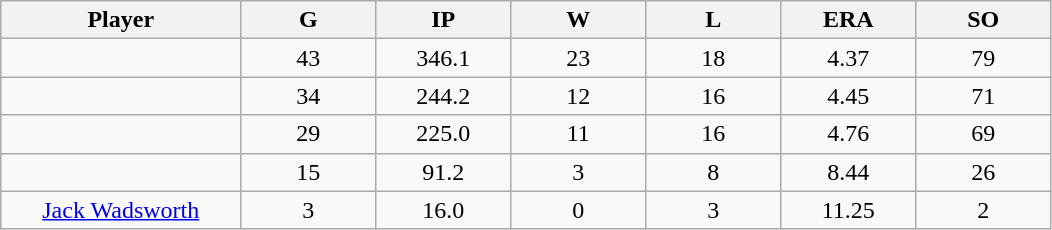<table class="wikitable sortable">
<tr>
<th bgcolor="#DDDDFF" width="16%">Player</th>
<th bgcolor="#DDDDFF" width="9%">G</th>
<th bgcolor="#DDDDFF" width="9%">IP</th>
<th bgcolor="#DDDDFF" width="9%">W</th>
<th bgcolor="#DDDDFF" width="9%">L</th>
<th bgcolor="#DDDDFF" width="9%">ERA</th>
<th bgcolor="#DDDDFF" width="9%">SO</th>
</tr>
<tr align="center">
<td></td>
<td>43</td>
<td>346.1</td>
<td>23</td>
<td>18</td>
<td>4.37</td>
<td>79</td>
</tr>
<tr align="center">
<td></td>
<td>34</td>
<td>244.2</td>
<td>12</td>
<td>16</td>
<td>4.45</td>
<td>71</td>
</tr>
<tr align="center">
<td></td>
<td>29</td>
<td>225.0</td>
<td>11</td>
<td>16</td>
<td>4.76</td>
<td>69</td>
</tr>
<tr align="center">
<td></td>
<td>15</td>
<td>91.2</td>
<td>3</td>
<td>8</td>
<td>8.44</td>
<td>26</td>
</tr>
<tr align="center">
<td><a href='#'>Jack Wadsworth</a></td>
<td>3</td>
<td>16.0</td>
<td>0</td>
<td>3</td>
<td>11.25</td>
<td>2</td>
</tr>
</table>
